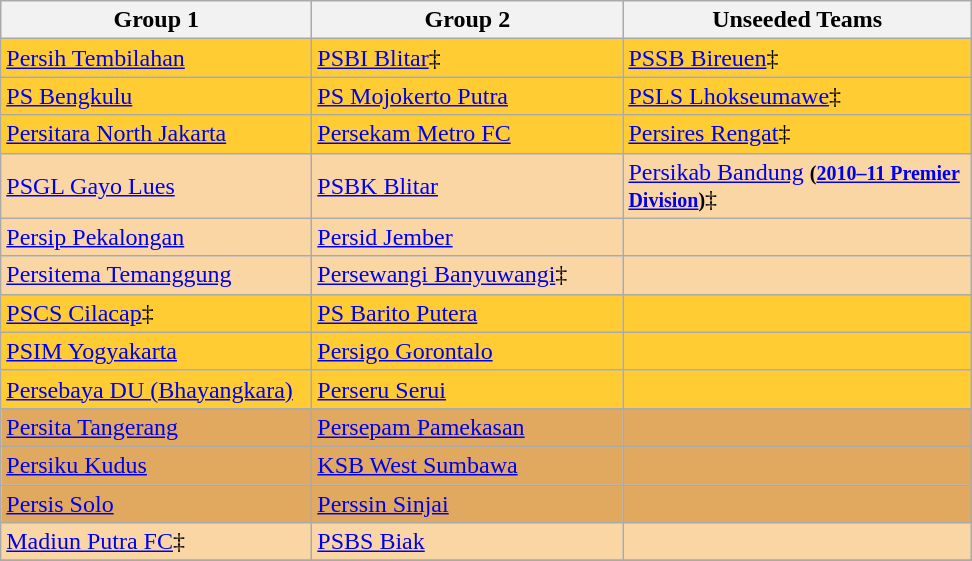<table class="wikitable sortable">
<tr>
<th width = "200">Group 1</th>
<th width = "200">Group 2</th>
<th width = "225">Unseeded Teams</th>
</tr>
<tr style="background:#FFCC33;">
<td align = "left"><a href='#'>Persih Tembilahan</a></td>
<td align = "left"><a href='#'>PSBI Blitar</a>‡</td>
<td align = "left"><a href='#'>PSSB Bireuen</a>‡</td>
</tr>
<tr style="background:#FFCC33;">
<td align = "left"><a href='#'>PS Bengkulu</a></td>
<td align = "left"><a href='#'>PS Mojokerto Putra</a></td>
<td align = "left"><a href='#'>PSLS Lhokseumawe</a>‡</td>
</tr>
<tr style="background:#FFCC33;">
<td align = "left"><a href='#'>Persitara North Jakarta</a></td>
<td align = "left"><a href='#'>Persekam Metro FC</a></td>
<td align = "left"><a href='#'>Persires Rengat</a>‡</td>
</tr>
<tr style="background:#FAD6A5;">
<td align = "left"><a href='#'>PSGL Gayo Lues</a></td>
<td align = "left"><a href='#'>PSBK Blitar</a></td>
<td align = "left"><a href='#'>Persikab Bandung</a> <strong><small>(<a href='#'>2010–11 Premier Division</a>)</small></strong>‡</td>
</tr>
<tr style="background:#FAD6A5;">
<td align = "left"><a href='#'>Persip Pekalongan</a></td>
<td align = "left"><a href='#'>Persid Jember</a></td>
<td align = "left"></td>
</tr>
<tr style="background:#FAD6A5;">
<td align = "left"><a href='#'>Persitema Temanggung</a></td>
<td align = "left"><a href='#'>Persewangi Banyuwangi</a>‡</td>
<td align = "left"></td>
</tr>
<tr style="background:#FFCC33;">
<td align = "left"><a href='#'>PSCS Cilacap</a>‡</td>
<td align = "left"><a href='#'>PS Barito Putera</a></td>
<td align = "left"></td>
</tr>
<tr style="background:#FFCC33;">
<td align = "left"><a href='#'>PSIM Yogyakarta</a></td>
<td align = "left"><a href='#'>Persigo Gorontalo</a></td>
<td align = "left"></td>
</tr>
<tr style="background:#FFCC33;">
<td align = "left"><a href='#'>Persebaya DU (Bhayangkara)</a></td>
<td align = "left"><a href='#'>Perseru Serui</a></td>
<td align = "left"></td>
</tr>
<tr style="background:#E1A95F;">
<td align = "left"><a href='#'>Persita Tangerang</a></td>
<td align = "left"><a href='#'>Persepam Pamekasan</a></td>
<td align = "left"></td>
</tr>
<tr style="background:#E1A95F;">
<td align = "left"><a href='#'>Persiku Kudus</a></td>
<td align = "left"><a href='#'>KSB West Sumbawa</a></td>
<td align = "left"></td>
</tr>
<tr style="background:#E1A95F;">
<td align = "left"><a href='#'>Persis Solo</a></td>
<td align = "left"><a href='#'>Perssin Sinjai</a></td>
<td align = "left"></td>
</tr>
<tr style="background:#FAD6A5;">
<td align = "left"><a href='#'>Madiun Putra FC</a>‡</td>
<td align = "left"><a href='#'>PSBS Biak</a></td>
<td align = "left"></td>
</tr>
<tr>
</tr>
</table>
